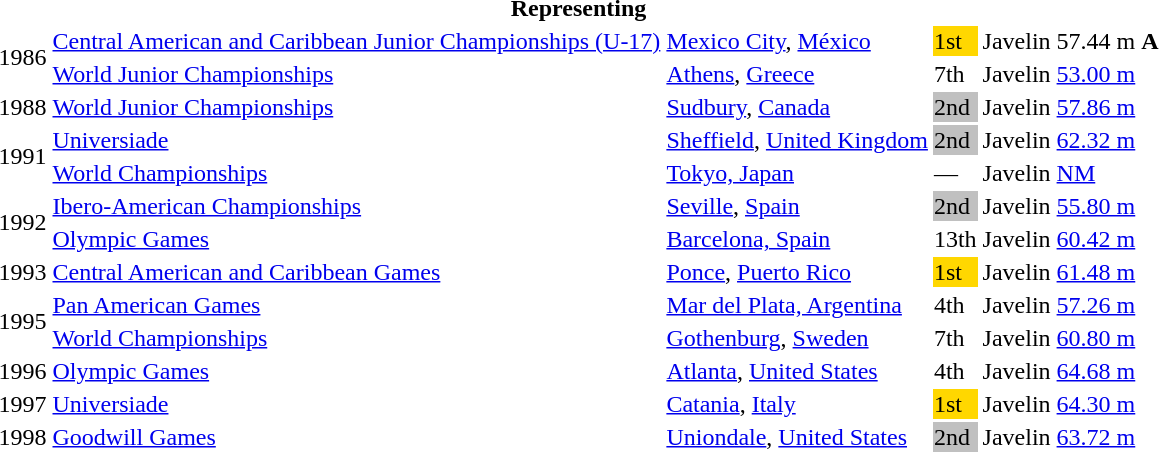<table>
<tr>
<th colspan="6">Representing </th>
</tr>
<tr>
<td rowspan=2>1986</td>
<td><a href='#'>Central American and Caribbean Junior Championships (U-17)</a></td>
<td><a href='#'>Mexico City</a>, <a href='#'>México</a></td>
<td bgcolor=gold>1st</td>
<td>Javelin</td>
<td>57.44 m <strong>A</strong></td>
</tr>
<tr>
<td><a href='#'>World Junior Championships</a></td>
<td><a href='#'>Athens</a>, <a href='#'>Greece</a></td>
<td>7th</td>
<td>Javelin</td>
<td><a href='#'>53.00 m</a></td>
</tr>
<tr>
<td>1988</td>
<td><a href='#'>World Junior Championships</a></td>
<td><a href='#'>Sudbury</a>, <a href='#'>Canada</a></td>
<td bgcolor="silver">2nd</td>
<td>Javelin</td>
<td><a href='#'>57.86 m</a></td>
</tr>
<tr>
<td rowspan=2>1991</td>
<td><a href='#'>Universiade</a></td>
<td><a href='#'>Sheffield</a>, <a href='#'>United Kingdom</a></td>
<td bgcolor="silver">2nd</td>
<td>Javelin</td>
<td><a href='#'>62.32 m</a></td>
</tr>
<tr>
<td><a href='#'>World Championships</a></td>
<td><a href='#'>Tokyo, Japan</a></td>
<td>—</td>
<td>Javelin</td>
<td><a href='#'>NM</a></td>
</tr>
<tr>
<td rowspan=2>1992</td>
<td><a href='#'>Ibero-American Championships</a></td>
<td><a href='#'>Seville</a>, <a href='#'>Spain</a></td>
<td bgcolor=silver>2nd</td>
<td>Javelin</td>
<td><a href='#'>55.80 m</a></td>
</tr>
<tr>
<td><a href='#'>Olympic Games</a></td>
<td><a href='#'>Barcelona, Spain</a></td>
<td>13th</td>
<td>Javelin</td>
<td><a href='#'>60.42 m</a></td>
</tr>
<tr>
<td>1993</td>
<td><a href='#'>Central American and Caribbean Games</a></td>
<td><a href='#'>Ponce</a>, <a href='#'>Puerto Rico</a></td>
<td bgcolor="gold">1st</td>
<td>Javelin</td>
<td><a href='#'>61.48 m</a></td>
</tr>
<tr>
<td rowspan=2>1995</td>
<td><a href='#'>Pan American Games</a></td>
<td><a href='#'>Mar del Plata, Argentina</a></td>
<td>4th</td>
<td>Javelin</td>
<td><a href='#'>57.26 m</a></td>
</tr>
<tr>
<td><a href='#'>World Championships</a></td>
<td><a href='#'>Gothenburg</a>, <a href='#'>Sweden</a></td>
<td>7th</td>
<td>Javelin</td>
<td><a href='#'>60.80 m</a></td>
</tr>
<tr>
<td>1996</td>
<td><a href='#'>Olympic Games</a></td>
<td><a href='#'>Atlanta</a>, <a href='#'>United States</a></td>
<td>4th</td>
<td>Javelin</td>
<td><a href='#'>64.68 m</a></td>
</tr>
<tr>
<td>1997</td>
<td><a href='#'>Universiade</a></td>
<td><a href='#'>Catania</a>, <a href='#'>Italy</a></td>
<td bgcolor="gold">1st</td>
<td>Javelin</td>
<td><a href='#'>64.30 m</a></td>
</tr>
<tr>
<td>1998</td>
<td><a href='#'>Goodwill Games</a></td>
<td><a href='#'>Uniondale</a>, <a href='#'>United States</a></td>
<td bgcolor="silver">2nd</td>
<td>Javelin</td>
<td><a href='#'>63.72 m</a></td>
</tr>
</table>
